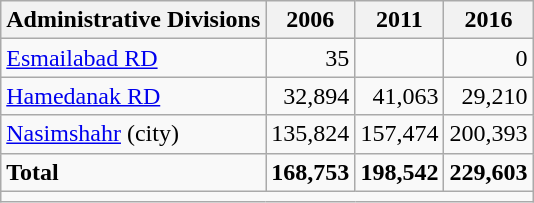<table class="wikitable">
<tr>
<th>Administrative Divisions</th>
<th>2006</th>
<th>2011</th>
<th>2016</th>
</tr>
<tr>
<td><a href='#'>Esmailabad RD</a></td>
<td style="text-align: right;">35</td>
<td style="text-align: right;"></td>
<td style="text-align: right;">0</td>
</tr>
<tr>
<td><a href='#'>Hamedanak RD</a></td>
<td style="text-align: right;">32,894</td>
<td style="text-align: right;">41,063</td>
<td style="text-align: right;">29,210</td>
</tr>
<tr>
<td><a href='#'>Nasimshahr</a> (city)</td>
<td style="text-align: right;">135,824</td>
<td style="text-align: right;">157,474</td>
<td style="text-align: right;">200,393</td>
</tr>
<tr>
<td><strong>Total</strong></td>
<td style="text-align: right;"><strong>168,753</strong></td>
<td style="text-align: right;"><strong>198,542</strong></td>
<td style="text-align: right;"><strong>229,603</strong></td>
</tr>
<tr>
<td colspan=4></td>
</tr>
</table>
